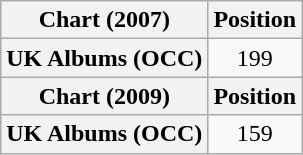<table class="wikitable plainrowheaders" style="text-align:center">
<tr>
<th scope="col">Chart (2007)</th>
<th scope="col">Position</th>
</tr>
<tr>
<th scope="row">UK Albums (OCC)</th>
<td>199</td>
</tr>
<tr>
<th scope="col">Chart (2009)</th>
<th scope="col">Position</th>
</tr>
<tr>
<th scope="row">UK Albums (OCC)</th>
<td>159</td>
</tr>
</table>
